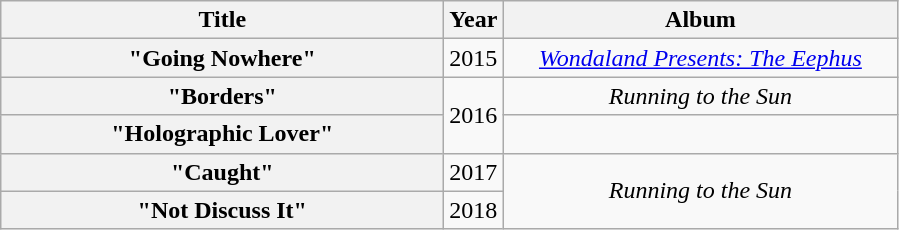<table class="wikitable plainrowheaders" style="text-align:center;">
<tr>
<th scope="col" style="width:18em;">Title</th>
<th scope="col" style="width:2em;">Year</th>
<th scope="col" style="width:16em;">Album</th>
</tr>
<tr>
<th scope="row">"Going Nowhere"</th>
<td>2015</td>
<td><em><a href='#'>Wondaland Presents: The Eephus</a></em></td>
</tr>
<tr>
<th scope="row">"Borders"</th>
<td rowspan="2">2016</td>
<td><em>Running to the Sun</em></td>
</tr>
<tr>
<th scope="row">"Holographic Lover"</th>
<td></td>
</tr>
<tr>
<th scope="row">"Caught"</th>
<td>2017</td>
<td rowspan="2"><em>Running to the Sun</em></td>
</tr>
<tr>
<th scope="row">"Not Discuss It"</th>
<td>2018</td>
</tr>
</table>
